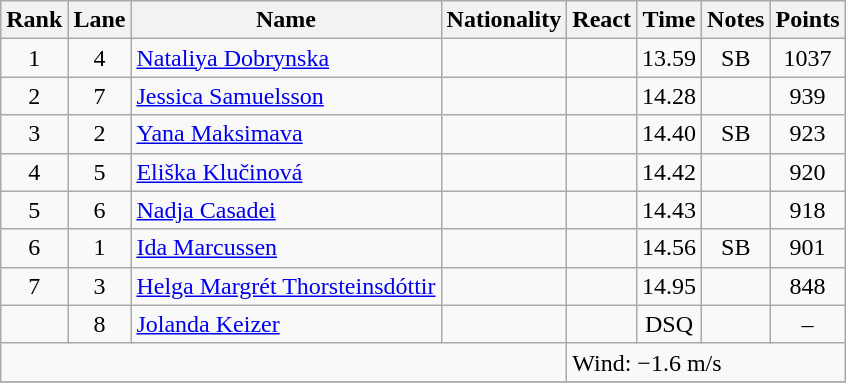<table class="wikitable sortable" style="text-align:center">
<tr>
<th>Rank</th>
<th>Lane</th>
<th>Name</th>
<th>Nationality</th>
<th>React</th>
<th>Time</th>
<th>Notes</th>
<th>Points</th>
</tr>
<tr>
<td>1</td>
<td>4</td>
<td align="left"><a href='#'>Nataliya Dobrynska</a></td>
<td align=left></td>
<td></td>
<td>13.59</td>
<td>SB</td>
<td>1037</td>
</tr>
<tr>
<td>2</td>
<td>7</td>
<td align="left"><a href='#'>Jessica Samuelsson</a></td>
<td align=left></td>
<td></td>
<td>14.28</td>
<td></td>
<td>939</td>
</tr>
<tr>
<td>3</td>
<td>2</td>
<td align="left"><a href='#'>Yana Maksimava</a></td>
<td align=left></td>
<td></td>
<td>14.40</td>
<td>SB</td>
<td>923</td>
</tr>
<tr>
<td>4</td>
<td>5</td>
<td align="left"><a href='#'>Eliška Klučinová</a></td>
<td align=left></td>
<td></td>
<td>14.42</td>
<td></td>
<td>920</td>
</tr>
<tr>
<td>5</td>
<td>6</td>
<td align="left"><a href='#'>Nadja Casadei</a></td>
<td align=left></td>
<td></td>
<td>14.43</td>
<td></td>
<td>918</td>
</tr>
<tr>
<td>6</td>
<td>1</td>
<td align="left"><a href='#'>Ida Marcussen</a></td>
<td align=left></td>
<td></td>
<td>14.56</td>
<td>SB</td>
<td>901</td>
</tr>
<tr>
<td>7</td>
<td>3</td>
<td align="left"><a href='#'>Helga Margrét Thorsteinsdóttir</a></td>
<td align=left></td>
<td></td>
<td>14.95</td>
<td></td>
<td>848</td>
</tr>
<tr>
<td></td>
<td>8</td>
<td align="left"><a href='#'>Jolanda Keizer</a></td>
<td align=left></td>
<td></td>
<td>DSQ</td>
<td></td>
<td>–</td>
</tr>
<tr>
<td colspan=4></td>
<td colspan=4 align=left>Wind: −1.6 m/s</td>
</tr>
<tr>
</tr>
</table>
